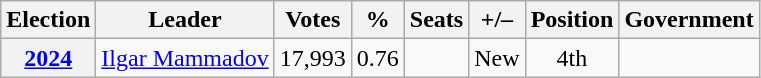<table class=wikitable style=text-align:center>
<tr>
<th>Election</th>
<th>Leader</th>
<th>Votes</th>
<th>%</th>
<th>Seats</th>
<th>+/–</th>
<th>Position</th>
<th>Government</th>
</tr>
<tr>
<th><a href='#'>2024</a></th>
<td><a href='#'>Ilgar Mammadov</a></td>
<td>17,993</td>
<td>0.76</td>
<td></td>
<td>New</td>
<td> 4th</td>
<td></td>
</tr>
</table>
